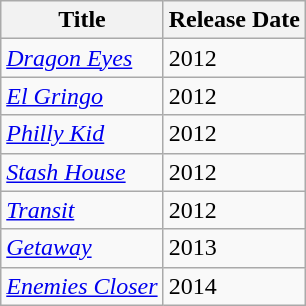<table class="wikitable">
<tr>
<th>Title</th>
<th>Release Date</th>
</tr>
<tr>
<td><em><a href='#'>Dragon Eyes</a></em></td>
<td>2012</td>
</tr>
<tr>
<td><em><a href='#'>El Gringo</a></em></td>
<td>2012</td>
</tr>
<tr>
<td><em><a href='#'>Philly Kid</a></em></td>
<td>2012</td>
</tr>
<tr>
<td><em><a href='#'>Stash House</a></em></td>
<td>2012</td>
</tr>
<tr>
<td><em><a href='#'>Transit</a></em></td>
<td>2012</td>
</tr>
<tr>
<td><em><a href='#'>Getaway</a></em></td>
<td>2013</td>
</tr>
<tr>
<td><em><a href='#'>Enemies Closer</a></em></td>
<td>2014</td>
</tr>
</table>
